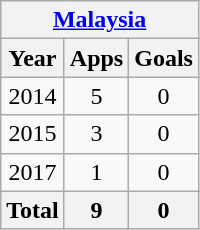<table class="wikitable" style="text-align:center">
<tr>
<th colspan=3><a href='#'>Malaysia</a></th>
</tr>
<tr>
<th>Year</th>
<th>Apps</th>
<th>Goals</th>
</tr>
<tr>
<td>2014</td>
<td>5</td>
<td>0</td>
</tr>
<tr>
<td>2015</td>
<td>3</td>
<td>0</td>
</tr>
<tr>
<td>2017</td>
<td>1</td>
<td>0</td>
</tr>
<tr>
<th>Total</th>
<th>9</th>
<th>0</th>
</tr>
</table>
